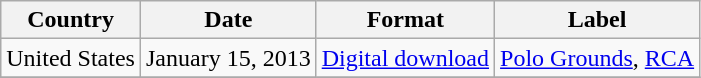<table class="wikitable">
<tr>
<th>Country</th>
<th>Date</th>
<th>Format</th>
<th>Label</th>
</tr>
<tr>
<td>United States</td>
<td>January 15, 2013</td>
<td><a href='#'>Digital download</a></td>
<td><a href='#'>Polo Grounds</a>, <a href='#'>RCA</a></td>
</tr>
<tr>
</tr>
</table>
